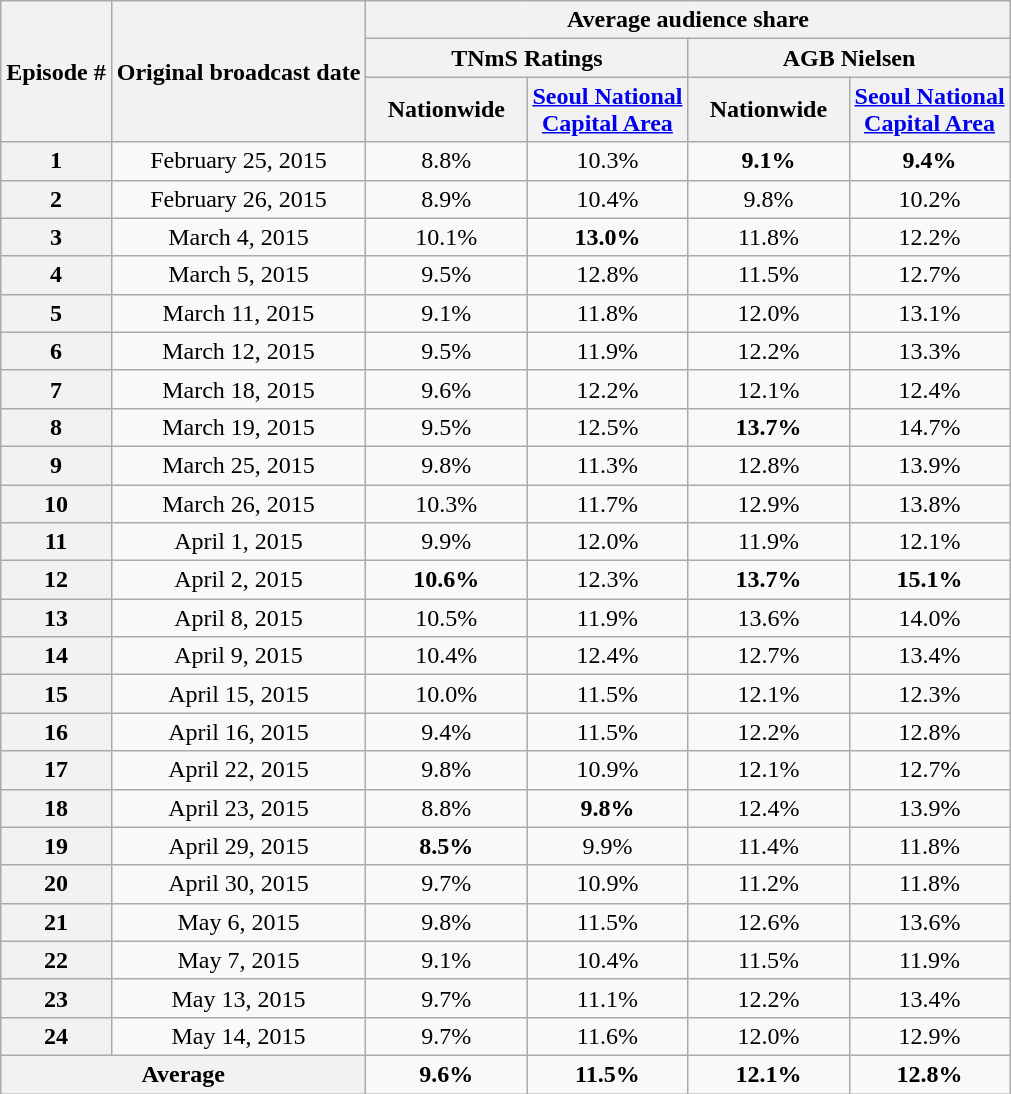<table class=wikitable style="text-align:center">
<tr>
<th rowspan="3">Episode #</th>
<th rowspan="3">Original broadcast date</th>
<th colspan="4">Average audience share</th>
</tr>
<tr>
<th colspan="2">TNmS Ratings</th>
<th colspan="2">AGB Nielsen</th>
</tr>
<tr>
<th width=100>Nationwide</th>
<th width=100><a href='#'>Seoul National Capital Area</a></th>
<th width=100>Nationwide</th>
<th width=100><a href='#'>Seoul National Capital Area</a></th>
</tr>
<tr>
<th>1</th>
<td>February 25, 2015</td>
<td>8.8%</td>
<td>10.3%</td>
<td><span><strong>9.1%</strong></span></td>
<td><span><strong>9.4%</strong></span></td>
</tr>
<tr>
<th>2</th>
<td>February 26, 2015</td>
<td>8.9%</td>
<td>10.4%</td>
<td>9.8%</td>
<td>10.2%</td>
</tr>
<tr>
<th>3</th>
<td>March 4, 2015</td>
<td>10.1%</td>
<td><span><strong>13.0%</strong></span></td>
<td>11.8%</td>
<td>12.2%</td>
</tr>
<tr>
<th>4</th>
<td>March 5, 2015</td>
<td>9.5%</td>
<td>12.8%</td>
<td>11.5%</td>
<td>12.7%</td>
</tr>
<tr>
<th>5</th>
<td>March 11, 2015</td>
<td>9.1%</td>
<td>11.8%</td>
<td>12.0%</td>
<td>13.1%</td>
</tr>
<tr>
<th>6</th>
<td>March 12, 2015</td>
<td>9.5%</td>
<td>11.9%</td>
<td>12.2%</td>
<td>13.3%</td>
</tr>
<tr>
<th>7</th>
<td>March 18, 2015</td>
<td>9.6%</td>
<td>12.2%</td>
<td>12.1%</td>
<td>12.4%</td>
</tr>
<tr>
<th>8</th>
<td>March 19, 2015</td>
<td>9.5%</td>
<td>12.5%</td>
<td><span><strong>13.7%</strong></span></td>
<td>14.7%</td>
</tr>
<tr>
<th>9</th>
<td>March 25, 2015</td>
<td>9.8%</td>
<td>11.3%</td>
<td>12.8%</td>
<td>13.9%</td>
</tr>
<tr>
<th>10</th>
<td>March 26, 2015</td>
<td>10.3%</td>
<td>11.7%</td>
<td>12.9%</td>
<td>13.8%</td>
</tr>
<tr>
<th>11</th>
<td>April 1, 2015</td>
<td>9.9%</td>
<td>12.0%</td>
<td>11.9%</td>
<td>12.1%</td>
</tr>
<tr>
<th>12</th>
<td>April 2, 2015</td>
<td><span><strong>10.6%</strong></span></td>
<td>12.3%</td>
<td><span><strong>13.7%</strong></span></td>
<td><span><strong>15.1%</strong></span></td>
</tr>
<tr>
<th>13</th>
<td>April 8, 2015</td>
<td>10.5%</td>
<td>11.9%</td>
<td>13.6%</td>
<td>14.0%</td>
</tr>
<tr>
<th>14</th>
<td>April 9, 2015</td>
<td>10.4%</td>
<td>12.4%</td>
<td>12.7%</td>
<td>13.4%</td>
</tr>
<tr>
<th>15</th>
<td>April 15, 2015</td>
<td>10.0%</td>
<td>11.5%</td>
<td>12.1%</td>
<td>12.3%</td>
</tr>
<tr>
<th>16</th>
<td>April 16, 2015</td>
<td>9.4%</td>
<td>11.5%</td>
<td>12.2%</td>
<td>12.8%</td>
</tr>
<tr>
<th>17</th>
<td>April 22, 2015</td>
<td>9.8%</td>
<td>10.9%</td>
<td>12.1%</td>
<td>12.7%</td>
</tr>
<tr>
<th>18</th>
<td>April 23, 2015</td>
<td>8.8%</td>
<td><span><strong>9.8%</strong></span></td>
<td>12.4%</td>
<td>13.9%</td>
</tr>
<tr>
<th>19</th>
<td>April 29, 2015</td>
<td><span><strong>8.5%</strong></span></td>
<td>9.9%</td>
<td>11.4%</td>
<td>11.8%</td>
</tr>
<tr>
<th>20</th>
<td>April 30, 2015</td>
<td>9.7%</td>
<td>10.9%</td>
<td>11.2%</td>
<td>11.8%</td>
</tr>
<tr>
<th>21</th>
<td>May 6, 2015</td>
<td>9.8%</td>
<td>11.5%</td>
<td>12.6%</td>
<td>13.6%</td>
</tr>
<tr>
<th>22</th>
<td>May 7, 2015</td>
<td>9.1%</td>
<td>10.4%</td>
<td>11.5%</td>
<td>11.9%</td>
</tr>
<tr>
<th>23</th>
<td>May 13, 2015</td>
<td>9.7%</td>
<td>11.1%</td>
<td>12.2%</td>
<td>13.4%</td>
</tr>
<tr>
<th>24</th>
<td>May 14, 2015</td>
<td>9.7%</td>
<td>11.6%</td>
<td>12.0%</td>
<td>12.9%</td>
</tr>
<tr>
<th colspan=2>Average</th>
<td><span><strong>9.6%</strong></span></td>
<td><span><strong>11.5%</strong></span></td>
<td><span><strong>12.1%</strong></span></td>
<td><span><strong>12.8%</strong></span></td>
</tr>
</table>
